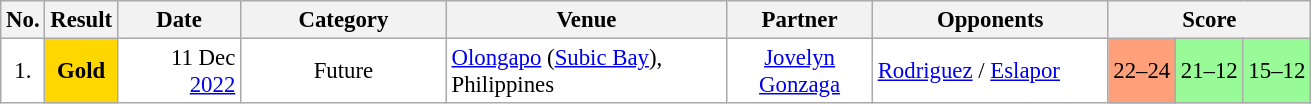<table class="sortable wikitable" style=font-size:95%>
<tr>
<th>No.</th>
<th>Result</th>
<th width="75">Date</th>
<th width="130">Category</th>
<th width="180">Venue</th>
<th width="90">Partner</th>
<th width="150">Opponents</th>
<th colspan="3">Score</th>
</tr>
<tr bgcolor=#ffffff>
<td align=center>1.</td>
<td align=center style="background:gold;"><strong>Gold</strong></td>
<td align=right>11 Dec <a href='#'>2022</a></td>
<td align=center>Future</td>
<td> <a href='#'>Olongapo</a> (<a href='#'>Subic Bay</a>), Philippines</td>
<td align=center><a href='#'>Jovelyn Gonzaga</a></td>
<td> <a href='#'>Rodriguez</a> / <a href='#'>Eslapor</a></td>
<td bgcolor=ffa07a>22–24</td>
<td bgcolor=98FB98>21–12</td>
<td bgcolor=98FB98>15–12</td>
</tr>
</table>
